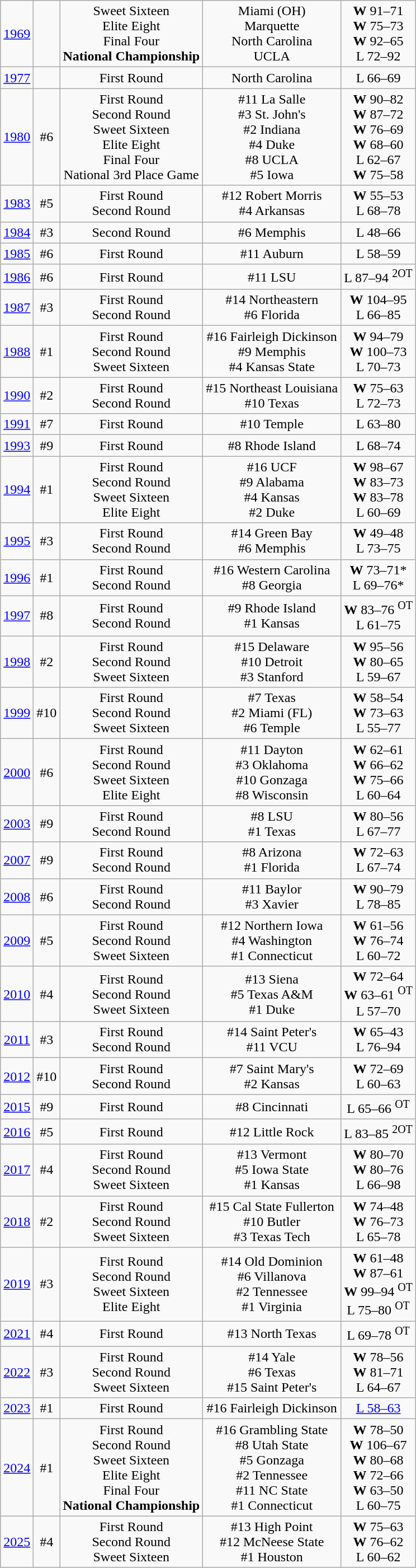<table class="wikitable">
<tr style="text-align:center;">
<td><a href='#'>1969</a></td>
<td></td>
<td>Sweet Sixteen<br>Elite Eight<br>Final Four<br><strong>National Championship</strong></td>
<td>Miami (OH)<br>Marquette<br>North Carolina<br>UCLA</td>
<td><strong>W</strong> 91–71<br><strong>W</strong> 75–73<br><strong>W</strong> 92–65<br>L 72–92</td>
</tr>
<tr style="text-align:center;">
<td><a href='#'>1977</a></td>
<td></td>
<td>First Round</td>
<td>North Carolina</td>
<td>L 66–69</td>
</tr>
<tr style="text-align:center;">
<td><a href='#'>1980</a></td>
<td>#6</td>
<td>First Round<br>Second Round<br>Sweet Sixteen<br>Elite Eight<br>Final Four<br>National 3rd Place Game</td>
<td>#11 La Salle<br>#3 St. John's<br>#2 Indiana<br>#4 Duke<br>#8 UCLA<br>#5 Iowa</td>
<td><strong>W</strong> 90–82<br><strong>W</strong> 87–72<br><strong>W</strong> 76–69<br><strong>W</strong> 68–60<br>L 62–67<br><strong>W</strong> 75–58</td>
</tr>
<tr style="text-align:center;">
<td><a href='#'>1983</a></td>
<td>#5</td>
<td>First Round<br>Second Round</td>
<td>#12 Robert Morris<br>#4 Arkansas</td>
<td><strong>W</strong> 55–53<br>L 68–78</td>
</tr>
<tr style="text-align:center;">
<td><a href='#'>1984</a></td>
<td>#3</td>
<td>Second Round</td>
<td>#6 Memphis</td>
<td>L 48–66</td>
</tr>
<tr style="text-align:center;">
<td><a href='#'>1985</a></td>
<td>#6</td>
<td>First Round</td>
<td>#11 Auburn</td>
<td>L 58–59</td>
</tr>
<tr style="text-align:center;">
<td><a href='#'>1986</a></td>
<td>#6</td>
<td>First Round</td>
<td>#11 LSU</td>
<td>L 87–94 <sup>2OT</sup></td>
</tr>
<tr style="text-align:center;">
<td><a href='#'>1987</a></td>
<td>#3</td>
<td>First Round<br>Second Round</td>
<td>#14 Northeastern<br>#6 Florida</td>
<td><strong>W</strong> 104–95<br>L 66–85</td>
</tr>
<tr style="text-align:center;">
<td><a href='#'>1988</a></td>
<td>#1</td>
<td>First Round<br>Second Round<br>Sweet Sixteen</td>
<td>#16 Fairleigh Dickinson<br>#9 Memphis<br>#4 Kansas State</td>
<td><strong>W</strong> 94–79<br><strong>W</strong> 100–73<br>L 70–73</td>
</tr>
<tr style="text-align:center;">
<td><a href='#'>1990</a></td>
<td>#2</td>
<td>First Round<br>Second Round</td>
<td>#15 Northeast Louisiana<br>#10 Texas</td>
<td><strong>W</strong> 75–63<br>L 72–73</td>
</tr>
<tr style="text-align:center;">
<td><a href='#'>1991</a></td>
<td>#7</td>
<td>First Round</td>
<td>#10 Temple</td>
<td>L 63–80</td>
</tr>
<tr style="text-align:center;">
<td><a href='#'>1993</a></td>
<td>#9</td>
<td>First Round</td>
<td>#8 Rhode Island</td>
<td>L 68–74</td>
</tr>
<tr style="text-align:center;">
<td><a href='#'>1994</a></td>
<td>#1</td>
<td>First Round<br>Second Round<br>Sweet Sixteen<br>Elite Eight</td>
<td>#16 UCF<br>#9 Alabama<br>#4 Kansas<br>#2 Duke</td>
<td><strong>W</strong> 98–67<br><strong>W</strong> 83–73<br><strong>W</strong> 83–78<br>L 60–69</td>
</tr>
<tr style="text-align:center;">
<td><a href='#'>1995</a></td>
<td>#3</td>
<td>First Round<br>Second Round</td>
<td>#14 Green Bay<br>#6 Memphis</td>
<td><strong>W</strong> 49–48<br>L 73–75</td>
</tr>
<tr style="text-align:center;">
<td><a href='#'>1996</a></td>
<td>#1</td>
<td>First Round<br>Second Round</td>
<td>#16 Western Carolina<br>#8 Georgia</td>
<td><strong>W</strong> 73–71*<br>L 69–76*</td>
</tr>
<tr style="text-align:center;">
<td><a href='#'>1997</a></td>
<td>#8</td>
<td>First Round<br>Second Round</td>
<td>#9 Rhode Island<br>#1 Kansas</td>
<td><strong>W</strong> 83–76 <sup>OT</sup><br>L 61–75</td>
</tr>
<tr style="text-align:center;">
<td><a href='#'>1998</a></td>
<td>#2</td>
<td>First Round<br>Second Round<br>Sweet Sixteen</td>
<td>#15 Delaware<br>#10 Detroit<br>#3 Stanford</td>
<td><strong>W</strong> 95–56<br><strong>W</strong> 80–65<br>L 59–67</td>
</tr>
<tr style="text-align:center;">
<td><a href='#'>1999</a></td>
<td>#10</td>
<td>First Round<br>Second Round<br>Sweet Sixteen</td>
<td>#7 Texas<br>#2 Miami (FL)<br>#6 Temple</td>
<td><strong>W</strong> 58–54<br><strong>W</strong> 73–63<br>L 55–77</td>
</tr>
<tr style="text-align:center;">
<td><a href='#'>2000</a></td>
<td>#6</td>
<td>First Round<br>Second Round<br>Sweet Sixteen<br>Elite Eight</td>
<td>#11 Dayton<br>#3 Oklahoma<br>#10 Gonzaga<br>#8 Wisconsin</td>
<td><strong>W</strong> 62–61<br><strong>W</strong> 66–62<br><strong>W</strong> 75–66<br>L 60–64</td>
</tr>
<tr style="text-align:center;">
<td><a href='#'>2003</a></td>
<td>#9</td>
<td>First Round<br>Second Round</td>
<td>#8 LSU<br>#1 Texas</td>
<td><strong>W</strong> 80–56<br>L 67–77</td>
</tr>
<tr style="text-align:center;">
<td><a href='#'>2007</a></td>
<td>#9</td>
<td>First Round<br>Second Round</td>
<td>#8 Arizona<br>#1 Florida</td>
<td><strong>W</strong> 72–63<br>L 67–74</td>
</tr>
<tr style="text-align:center;">
<td><a href='#'>2008</a></td>
<td>#6</td>
<td>First Round<br>Second Round</td>
<td>#11 Baylor<br>#3 Xavier</td>
<td><strong>W</strong> 90–79<br>L 78–85</td>
</tr>
<tr style="text-align:center;">
<td><a href='#'>2009</a></td>
<td>#5</td>
<td>First Round<br>Second Round<br>Sweet Sixteen</td>
<td>#12 Northern Iowa<br>#4 Washington<br>#1 Connecticut</td>
<td><strong>W</strong> 61–56<br><strong>W</strong> 76–74<br>L 60–72</td>
</tr>
<tr style="text-align:center;">
<td><a href='#'>2010</a></td>
<td>#4</td>
<td>First Round<br>Second Round<br>Sweet Sixteen</td>
<td>#13 Siena<br>#5 Texas A&M<br>#1 Duke</td>
<td><strong>W</strong> 72–64<br><strong>W</strong> 63–61 <sup>OT</sup><br>L 57–70</td>
</tr>
<tr style="text-align:center;">
<td><a href='#'>2011</a></td>
<td>#3</td>
<td>First Round<br>Second Round</td>
<td>#14 Saint Peter's<br>#11 VCU</td>
<td><strong>W</strong> 65–43<br>L 76–94</td>
</tr>
<tr style="text-align:center;">
<td><a href='#'>2012</a></td>
<td>#10</td>
<td>First Round<br>Second Round</td>
<td>#7 Saint Mary's<br>#2 Kansas</td>
<td><strong>W</strong> 72–69<br>L 60–63</td>
</tr>
<tr style="text-align:center;">
<td><a href='#'>2015</a></td>
<td>#9</td>
<td>First Round</td>
<td>#8 Cincinnati</td>
<td>L 65–66 <sup>OT</sup></td>
</tr>
<tr style="text-align:center;">
<td><a href='#'>2016</a></td>
<td>#5</td>
<td>First Round</td>
<td>#12 Little Rock</td>
<td>L 83–85 <sup>2OT</sup></td>
</tr>
<tr style="text-align:center;">
<td><a href='#'>2017</a></td>
<td>#4</td>
<td>First Round<br>Second Round<br>Sweet Sixteen</td>
<td>#13 Vermont<br>#5 Iowa State<br>#1 Kansas</td>
<td><strong>W</strong> 80–70<br><strong>W</strong> 80–76<br>L 66–98</td>
</tr>
<tr style="text-align:center;">
<td><a href='#'>2018</a></td>
<td>#2</td>
<td>First Round<br>Second Round<br>Sweet Sixteen</td>
<td>#15 Cal State Fullerton<br>#10 Butler<br>#3 Texas Tech</td>
<td><strong>W</strong> 74–48<br><strong>W</strong> 76–73<br>L 65–78</td>
</tr>
<tr style="text-align:center;">
<td><a href='#'>2019</a></td>
<td>#3</td>
<td>First Round<br>Second Round<br>Sweet Sixteen<br>Elite Eight</td>
<td>#14 Old Dominion<br>#6 Villanova<br>#2 Tennessee<br>#1 Virginia</td>
<td><strong>W</strong>  61–48<br><strong>W</strong> 87–61<br><strong>W</strong> 99–94 <sup>OT</sup><br>L 75–80 <sup>OT</sup></td>
</tr>
<tr style="text-align:center;">
<td><a href='#'>2021</a></td>
<td>#4</td>
<td>First Round</td>
<td>#13 North Texas</td>
<td>L 69–78 <sup>OT</sup></td>
</tr>
<tr style="text-align:center;">
<td><a href='#'>2022</a></td>
<td>#3</td>
<td>First Round<br>Second Round<br>Sweet Sixteen</td>
<td>#14 Yale<br>#6 Texas<br>#15 Saint Peter's</td>
<td><strong>W</strong> 78–56<br> <strong>W</strong> 81–71<br> L 64–67</td>
</tr>
<tr style="text-align:center;">
<td><a href='#'>2023</a></td>
<td>#1</td>
<td>First Round</td>
<td>#16 Fairleigh Dickinson</td>
<td><a href='#'>L 58–63</a></td>
</tr>
<tr style="text-align:center;">
<td><a href='#'>2024</a></td>
<td>#1</td>
<td>First Round<br>Second Round<br>Sweet Sixteen<br>Elite Eight<br>Final Four<br><strong>National Championship</strong></td>
<td>#16 Grambling State<br>#8 Utah State<br>#5 Gonzaga<br>#2 Tennessee<br>#11 NC State<br>#1 Connecticut</td>
<td><strong>W</strong> 78–50<br><strong>W</strong> 106–67<br><strong>W</strong> 80–68<br><strong>W</strong> 72–66<br><strong>W</strong> 63–50<br>L 60–75</td>
</tr>
<tr style="text-align:center;">
<td><a href='#'>2025</a></td>
<td>#4</td>
<td>First Round<br>Second Round<br>Sweet Sixteen</td>
<td>#13 High Point<br>#12 McNeese State<br>#1 Houston</td>
<td><strong>W</strong> 75–63<br> <strong>W</strong> 76–62<br> L 60–62</td>
</tr>
</table>
